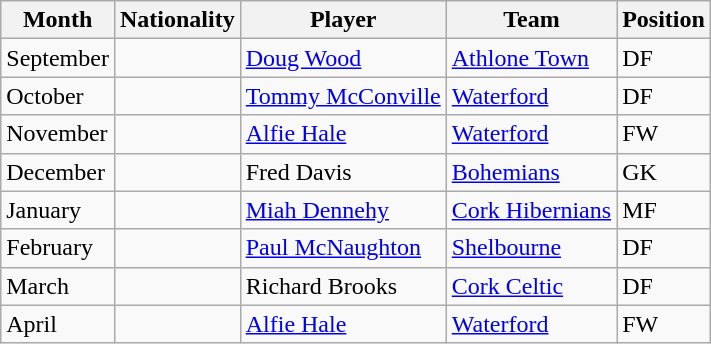<table class="wikitable sortable">
<tr>
<th>Month</th>
<th>Nationality</th>
<th>Player</th>
<th>Team</th>
<th>Position</th>
</tr>
<tr>
<td>September</td>
<td></td>
<td><a href='#'>Doug Wood</a></td>
<td><a href='#'>Athlone Town</a></td>
<td>DF</td>
</tr>
<tr>
<td>October</td>
<td></td>
<td><a href='#'>Tommy McConville</a></td>
<td><a href='#'>Waterford</a></td>
<td>DF</td>
</tr>
<tr>
<td>November</td>
<td></td>
<td><a href='#'>Alfie Hale</a></td>
<td><a href='#'>Waterford</a></td>
<td>FW</td>
</tr>
<tr>
<td>December</td>
<td></td>
<td>Fred Davis</td>
<td><a href='#'>Bohemians</a></td>
<td>GK</td>
</tr>
<tr>
<td>January</td>
<td></td>
<td><a href='#'>Miah Dennehy</a></td>
<td><a href='#'>Cork Hibernians</a></td>
<td>MF</td>
</tr>
<tr>
<td>February</td>
<td></td>
<td><a href='#'>Paul McNaughton</a></td>
<td><a href='#'>Shelbourne</a></td>
<td>DF</td>
</tr>
<tr>
<td>March</td>
<td></td>
<td>Richard Brooks</td>
<td><a href='#'>Cork Celtic</a></td>
<td>DF</td>
</tr>
<tr>
<td>April</td>
<td></td>
<td><a href='#'>Alfie Hale</a></td>
<td><a href='#'>Waterford</a></td>
<td>FW</td>
</tr>
</table>
